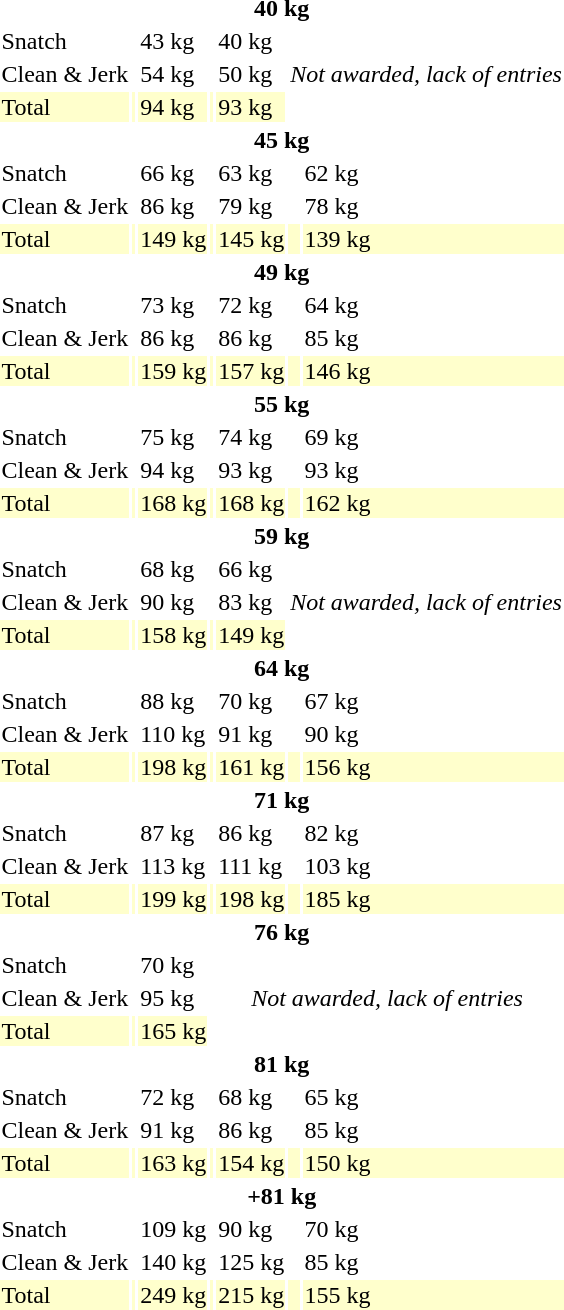<table>
<tr>
<th colspan=7>40 kg</th>
</tr>
<tr>
<td>Snatch</td>
<td></td>
<td>43 kg</td>
<td></td>
<td>40 kg</td>
<td rowspan=3 colspan=2 align=center><em>Not awarded, lack of entries</em></td>
</tr>
<tr>
<td>Clean & Jerk</td>
<td></td>
<td>54 kg</td>
<td></td>
<td>50 kg</td>
</tr>
<tr bgcolor=ffffcc>
<td>Total</td>
<td></td>
<td>94 kg</td>
<td></td>
<td>93 kg</td>
</tr>
<tr>
<th colspan=7>45 kg</th>
</tr>
<tr>
<td>Snatch</td>
<td></td>
<td>66 kg</td>
<td></td>
<td>63 kg</td>
<td></td>
<td>62 kg</td>
</tr>
<tr>
<td>Clean & Jerk</td>
<td></td>
<td>86 kg</td>
<td></td>
<td>79 kg</td>
<td></td>
<td>78 kg</td>
</tr>
<tr bgcolor=ffffcc>
<td>Total</td>
<td></td>
<td>149 kg</td>
<td></td>
<td>145 kg</td>
<td></td>
<td>139 kg</td>
</tr>
<tr>
<th colspan=7>49 kg</th>
</tr>
<tr>
<td>Snatch</td>
<td></td>
<td>73 kg</td>
<td></td>
<td>72 kg</td>
<td></td>
<td>64 kg</td>
</tr>
<tr>
<td>Clean & Jerk</td>
<td></td>
<td>86 kg</td>
<td></td>
<td>86 kg</td>
<td></td>
<td>85 kg</td>
</tr>
<tr bgcolor=ffffcc>
<td>Total</td>
<td></td>
<td>159 kg</td>
<td></td>
<td>157 kg</td>
<td></td>
<td>146 kg</td>
</tr>
<tr>
<th colspan=7>55 kg</th>
</tr>
<tr>
<td>Snatch</td>
<td></td>
<td>75 kg</td>
<td></td>
<td>74 kg</td>
<td></td>
<td>69 kg</td>
</tr>
<tr>
<td>Clean & Jerk</td>
<td></td>
<td>94 kg</td>
<td></td>
<td>93 kg</td>
<td></td>
<td>93 kg</td>
</tr>
<tr bgcolor=ffffcc>
<td>Total</td>
<td></td>
<td>168 kg</td>
<td></td>
<td>168 kg</td>
<td></td>
<td>162 kg</td>
</tr>
<tr>
<th colspan=7>59 kg</th>
</tr>
<tr>
<td>Snatch</td>
<td></td>
<td>68 kg</td>
<td></td>
<td>66 kg</td>
<td rowspan=3 colspan=2 align=center><em>Not awarded, lack of entries</em></td>
</tr>
<tr>
<td>Clean & Jerk</td>
<td></td>
<td>90 kg</td>
<td></td>
<td>83 kg</td>
</tr>
<tr bgcolor=ffffcc>
<td>Total</td>
<td></td>
<td>158 kg</td>
<td></td>
<td>149 kg</td>
</tr>
<tr>
<th colspan=7>64 kg</th>
</tr>
<tr>
<td>Snatch</td>
<td></td>
<td>88 kg</td>
<td></td>
<td>70 kg</td>
<td></td>
<td>67 kg</td>
</tr>
<tr>
<td>Clean & Jerk</td>
<td></td>
<td>110 kg</td>
<td></td>
<td>91 kg</td>
<td></td>
<td>90 kg</td>
</tr>
<tr bgcolor=ffffcc>
<td>Total</td>
<td></td>
<td>198 kg</td>
<td></td>
<td>161 kg</td>
<td></td>
<td>156 kg</td>
</tr>
<tr>
<th colspan=7>71 kg</th>
</tr>
<tr>
<td>Snatch</td>
<td></td>
<td>87 kg</td>
<td></td>
<td>86 kg</td>
<td></td>
<td>82 kg</td>
</tr>
<tr>
<td>Clean & Jerk</td>
<td></td>
<td>113 kg</td>
<td></td>
<td>111 kg</td>
<td></td>
<td>103 kg</td>
</tr>
<tr bgcolor=ffffcc>
<td>Total</td>
<td></td>
<td>199 kg</td>
<td></td>
<td>198 kg</td>
<td></td>
<td>185 kg</td>
</tr>
<tr>
<th colspan=7>76 kg</th>
</tr>
<tr>
<td>Snatch</td>
<td></td>
<td>70 kg</td>
<td rowspan=3 colspan=4 align=center><em>Not awarded, lack of entries</em></td>
</tr>
<tr>
<td>Clean & Jerk</td>
<td></td>
<td>95 kg</td>
</tr>
<tr bgcolor=ffffcc>
<td>Total</td>
<td></td>
<td>165 kg</td>
</tr>
<tr>
<th colspan=7>81 kg</th>
</tr>
<tr>
<td>Snatch</td>
<td></td>
<td>72 kg</td>
<td></td>
<td>68 kg</td>
<td></td>
<td>65 kg</td>
</tr>
<tr>
<td>Clean & Jerk</td>
<td></td>
<td>91 kg</td>
<td></td>
<td>86 kg</td>
<td></td>
<td>85 kg</td>
</tr>
<tr bgcolor=ffffcc>
<td>Total</td>
<td></td>
<td>163 kg</td>
<td></td>
<td>154 kg</td>
<td></td>
<td>150 kg</td>
</tr>
<tr>
<th colspan=7>+81 kg</th>
</tr>
<tr>
<td>Snatch</td>
<td></td>
<td>109 kg</td>
<td></td>
<td>90 kg</td>
<td></td>
<td>70 kg</td>
</tr>
<tr>
<td>Clean & Jerk</td>
<td></td>
<td>140 kg</td>
<td></td>
<td>125 kg</td>
<td></td>
<td>85 kg</td>
</tr>
<tr bgcolor=ffffcc>
<td>Total</td>
<td></td>
<td>249 kg</td>
<td></td>
<td>215 kg</td>
<td></td>
<td>155 kg</td>
</tr>
</table>
